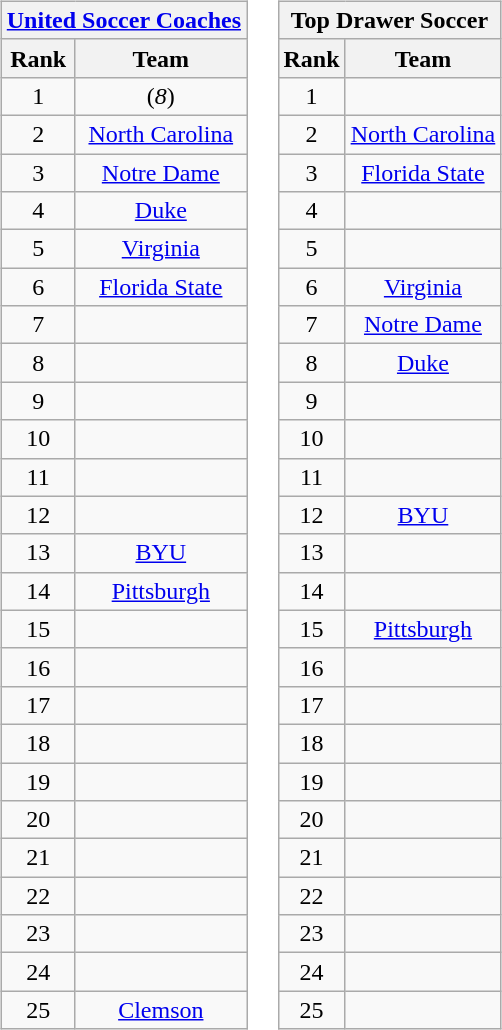<table>
<tr style="vertical-align:top;">
<td><br><table class="wikitable" style="text-align:center;">
<tr>
<th colspan=2><strong><a href='#'>United Soccer Coaches</a></strong></th>
</tr>
<tr>
<th>Rank</th>
<th>Team</th>
</tr>
<tr>
<td>1</td>
<td> (<em>8</em>)</td>
</tr>
<tr>
<td>2</td>
<td><a href='#'>North Carolina</a></td>
</tr>
<tr>
<td>3</td>
<td><a href='#'>Notre Dame</a></td>
</tr>
<tr>
<td>4</td>
<td><a href='#'>Duke</a></td>
</tr>
<tr>
<td>5</td>
<td><a href='#'>Virginia</a></td>
</tr>
<tr>
<td>6</td>
<td><a href='#'>Florida State</a></td>
</tr>
<tr>
<td>7</td>
<td></td>
</tr>
<tr>
<td>8</td>
<td></td>
</tr>
<tr>
<td>9</td>
<td></td>
</tr>
<tr>
<td>10</td>
<td></td>
</tr>
<tr>
<td>11</td>
<td></td>
</tr>
<tr>
<td>12</td>
<td></td>
</tr>
<tr>
<td>13</td>
<td><a href='#'>BYU</a></td>
</tr>
<tr>
<td>14</td>
<td><a href='#'>Pittsburgh</a></td>
</tr>
<tr>
<td>15</td>
<td></td>
</tr>
<tr>
<td>16</td>
<td></td>
</tr>
<tr>
<td>17</td>
<td></td>
</tr>
<tr>
<td>18</td>
<td></td>
</tr>
<tr>
<td>19</td>
<td></td>
</tr>
<tr>
<td>20</td>
<td></td>
</tr>
<tr>
<td>21</td>
<td></td>
</tr>
<tr>
<td>22</td>
<td></td>
</tr>
<tr>
<td>23</td>
<td></td>
</tr>
<tr>
<td>24</td>
<td></td>
</tr>
<tr>
<td>25</td>
<td><a href='#'>Clemson</a></td>
</tr>
</table>
</td>
<td><br><table class="wikitable" style="text-align:center;">
<tr>
<th colspan=2><strong>Top Drawer Soccer</strong></th>
</tr>
<tr>
<th>Rank</th>
<th>Team</th>
</tr>
<tr>
<td>1</td>
<td></td>
</tr>
<tr>
<td>2</td>
<td><a href='#'>North Carolina</a></td>
</tr>
<tr>
<td>3</td>
<td><a href='#'>Florida State</a></td>
</tr>
<tr>
<td>4</td>
<td></td>
</tr>
<tr>
<td>5</td>
<td></td>
</tr>
<tr>
<td>6</td>
<td><a href='#'>Virginia</a></td>
</tr>
<tr>
<td>7</td>
<td><a href='#'>Notre Dame</a></td>
</tr>
<tr>
<td>8</td>
<td><a href='#'>Duke</a></td>
</tr>
<tr>
<td>9</td>
<td></td>
</tr>
<tr>
<td>10</td>
<td></td>
</tr>
<tr>
<td>11</td>
<td></td>
</tr>
<tr>
<td>12</td>
<td><a href='#'>BYU</a></td>
</tr>
<tr>
<td>13</td>
<td></td>
</tr>
<tr>
<td>14</td>
<td></td>
</tr>
<tr>
<td>15</td>
<td><a href='#'>Pittsburgh</a></td>
</tr>
<tr>
<td>16</td>
<td></td>
</tr>
<tr>
<td>17</td>
<td></td>
</tr>
<tr>
<td>18</td>
<td></td>
</tr>
<tr>
<td>19</td>
<td></td>
</tr>
<tr>
<td>20</td>
<td></td>
</tr>
<tr>
<td>21</td>
<td></td>
</tr>
<tr>
<td>22</td>
<td></td>
</tr>
<tr>
<td>23</td>
<td></td>
</tr>
<tr>
<td>24</td>
<td></td>
</tr>
<tr>
<td>25</td>
<td></td>
</tr>
</table>
</td>
</tr>
</table>
